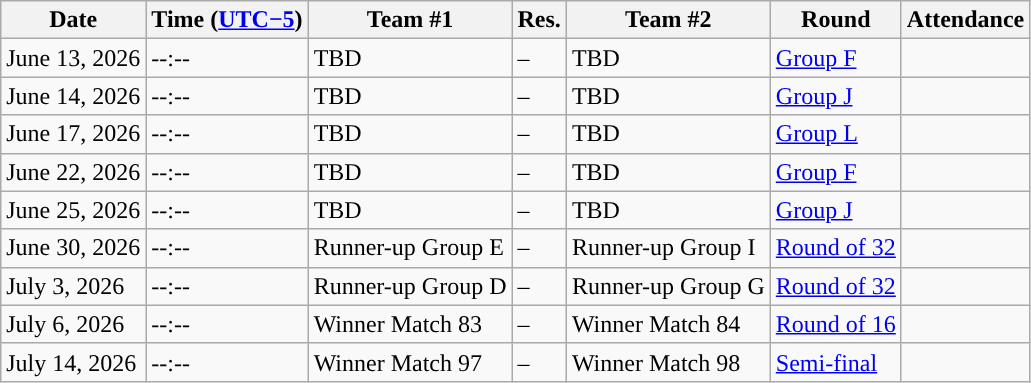<table class="wikitable sortable">
<tr>
<th style="text-align:center;">Date</th>
<th style="text-align:center;">Time (<a href='#'>UTC−5</a>)</th>
<th style="text-align:center;">Team #1</th>
<th style="text-align:center;">Res.</th>
<th style="text-align:center;">Team #2</th>
<th style="text-align:center;">Round</th>
<th>Attendance</th>
</tr>
<tr>
<td>June 13, 2026</td>
<td>--:--</td>
<td>TBD</td>
<td>–</td>
<td>TBD</td>
<td><a href='#'>Group F</a></td>
<td></td>
</tr>
<tr>
<td>June 14, 2026</td>
<td>--:--</td>
<td>TBD</td>
<td>–</td>
<td>TBD</td>
<td><a href='#'>Group J</a></td>
<td></td>
</tr>
<tr>
<td>June 17, 2026</td>
<td>--:--</td>
<td>TBD</td>
<td>–</td>
<td>TBD</td>
<td><a href='#'>Group L</a></td>
<td></td>
</tr>
<tr>
<td>June 22, 2026</td>
<td>--:--</td>
<td>TBD</td>
<td>–</td>
<td>TBD</td>
<td><a href='#'>Group F</a></td>
<td></td>
</tr>
<tr>
<td>June 25, 2026</td>
<td>--:--</td>
<td>TBD</td>
<td>–</td>
<td>TBD</td>
<td><a href='#'>Group J</a></td>
<td></td>
</tr>
<tr>
<td>June 30, 2026</td>
<td>--:--</td>
<td>Runner-up Group E</td>
<td>–</td>
<td>Runner-up Group I</td>
<td><a href='#'>Round of 32</a></td>
<td></td>
</tr>
<tr>
<td>July 3, 2026</td>
<td>--:--</td>
<td>Runner-up Group D</td>
<td>–</td>
<td>Runner-up Group G</td>
<td><a href='#'>Round of 32</a></td>
<td></td>
</tr>
<tr>
<td>July 6, 2026</td>
<td>--:--</td>
<td>Winner Match 83</td>
<td>–</td>
<td>Winner Match 84</td>
<td><a href='#'>Round of 16</a></td>
<td></td>
</tr>
<tr>
<td>July 14, 2026</td>
<td>--:--</td>
<td>Winner Match 97</td>
<td>–</td>
<td>Winner Match 98</td>
<td><a href='#'>Semi-final</a></td>
<td></td>
</tr>
</table>
